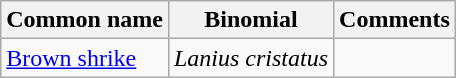<table class="wikitable">
<tr>
<th>Common name</th>
<th>Binomial</th>
<th>Comments</th>
</tr>
<tr>
<td><a href='#'>Brown shrike</a></td>
<td><em>Lanius cristatus</em></td>
<td></td>
</tr>
</table>
